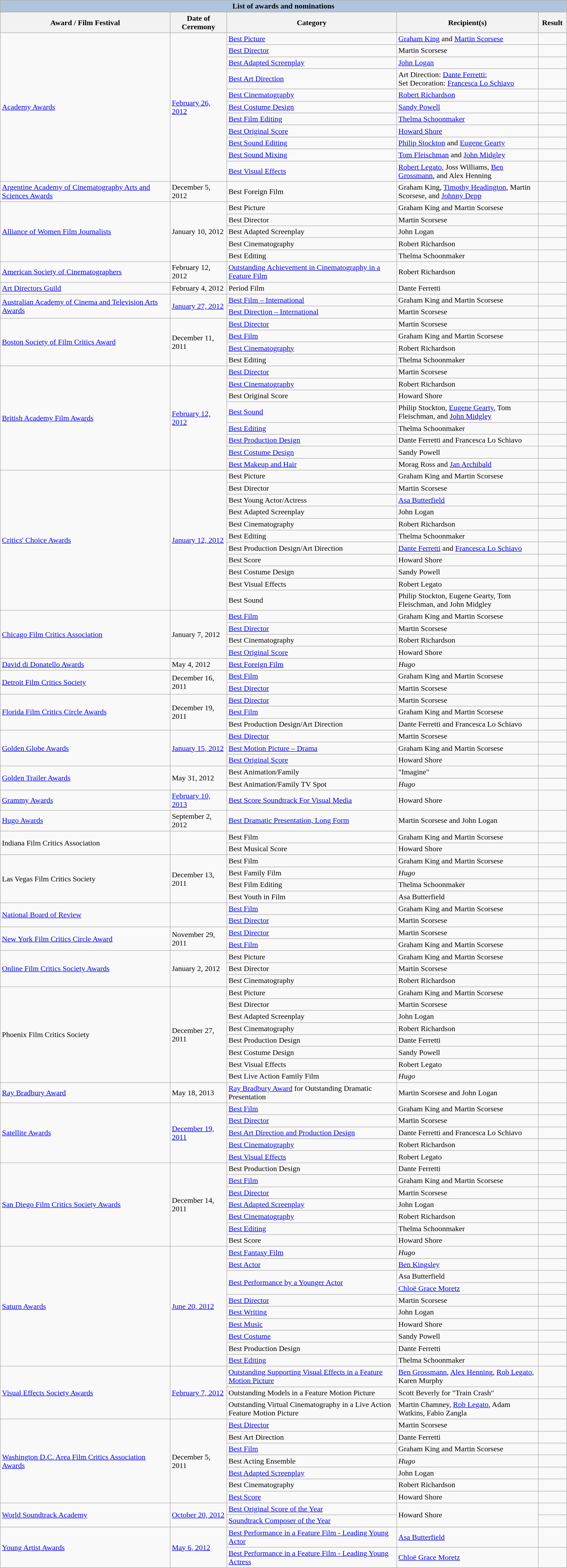<table class="wikitable sortable" width="95%">
<tr style="background:#ccc; text-align:center;">
<th colspan=6 style="background:#B0C4DE;">List of awards and nominations</th>
</tr>
<tr style="background:#ccc; text-align:center;">
<th scope="col" width="30%">Award / Film Festival</th>
<th scope="col" width="10%">Date of Ceremony</th>
<th scope="col" width="30%">Category</th>
<th scope="col" width="25%">Recipient(s)</th>
<th scope="col" width="10%">Result</th>
</tr>
<tr>
<td rowspan="11"><a href='#'>Academy Awards</a></td>
<td rowspan="11"><a href='#'>February 26, 2012</a></td>
<td><a href='#'>Best Picture</a></td>
<td><a href='#'>Graham King</a> and <a href='#'>Martin Scorsese</a></td>
<td></td>
</tr>
<tr>
<td><a href='#'>Best Director</a></td>
<td>Martin Scorsese</td>
<td></td>
</tr>
<tr>
<td><a href='#'>Best Adapted Screenplay</a></td>
<td><a href='#'>John Logan</a></td>
<td></td>
</tr>
<tr>
<td><a href='#'>Best Art Direction</a></td>
<td>Art Direction: <a href='#'>Dante Ferretti</a>;<br>Set Decoration: <a href='#'>Francesca Lo Schiavo</a></td>
<td></td>
</tr>
<tr>
<td><a href='#'>Best Cinematography</a></td>
<td><a href='#'>Robert Richardson</a></td>
<td></td>
</tr>
<tr>
<td><a href='#'>Best Costume Design</a></td>
<td><a href='#'>Sandy Powell</a></td>
<td></td>
</tr>
<tr>
<td><a href='#'>Best Film Editing</a></td>
<td><a href='#'>Thelma Schoonmaker</a></td>
<td></td>
</tr>
<tr>
<td><a href='#'>Best Original Score</a></td>
<td><a href='#'>Howard Shore</a></td>
<td></td>
</tr>
<tr>
<td><a href='#'>Best Sound Editing</a></td>
<td><a href='#'>Philip Stockton</a> and <a href='#'>Eugene Gearty</a></td>
<td></td>
</tr>
<tr>
<td><a href='#'>Best Sound Mixing</a></td>
<td><a href='#'>Tom Fleischman</a> and <a href='#'>John Midgley</a></td>
<td></td>
</tr>
<tr>
<td><a href='#'>Best Visual Effects</a></td>
<td><a href='#'>Robert Legato</a>, Joss Williams, <a href='#'>Ben Grossmann</a>, and Alex Henning</td>
<td></td>
</tr>
<tr>
<td><a href='#'>Argentine Academy of Cinematography Arts and Sciences Awards</a></td>
<td>December 5, 2012</td>
<td>Best Foreign Film</td>
<td>Graham King, <a href='#'>Timothy Headington</a>, Martin Scorsese, and <a href='#'>Johnny Depp</a></td>
<td></td>
</tr>
<tr>
<td rowspan="5"><a href='#'>Alliance of Women Film Journalists</a></td>
<td rowspan="5">January 10, 2012</td>
<td>Best Picture</td>
<td>Graham King and Martin Scorsese</td>
<td></td>
</tr>
<tr>
<td>Best Director</td>
<td>Martin Scorsese</td>
<td></td>
</tr>
<tr>
<td>Best Adapted Screenplay</td>
<td>John Logan</td>
<td></td>
</tr>
<tr>
<td>Best Cinematography</td>
<td>Robert Richardson</td>
<td></td>
</tr>
<tr>
<td>Best Editing</td>
<td>Thelma Schoonmaker</td>
<td></td>
</tr>
<tr>
<td><a href='#'>American Society of Cinematographers</a></td>
<td>February 12, 2012</td>
<td><a href='#'>Outstanding Achievement in Cinematography in a Feature Film</a></td>
<td>Robert Richardson</td>
<td></td>
</tr>
<tr>
<td><a href='#'>Art Directors Guild</a></td>
<td>February 4, 2012</td>
<td>Period Film</td>
<td>Dante Ferretti</td>
<td></td>
</tr>
<tr>
<td rowspan="2"><a href='#'>Australian Academy of Cinema and Television Arts Awards</a></td>
<td rowspan="2"><a href='#'>January 27, 2012</a></td>
<td><a href='#'>Best Film – International</a></td>
<td>Graham King and Martin Scorsese</td>
<td></td>
</tr>
<tr>
<td><a href='#'>Best Direction – International</a></td>
<td>Martin Scorsese</td>
<td></td>
</tr>
<tr>
<td rowspan="4"><a href='#'>Boston Society of Film Critics Award</a></td>
<td rowspan="4">December 11, 2011</td>
<td><a href='#'>Best Director</a></td>
<td>Martin Scorsese</td>
<td></td>
</tr>
<tr>
<td><a href='#'>Best Film</a></td>
<td>Graham King and Martin Scorsese</td>
<td></td>
</tr>
<tr>
<td><a href='#'>Best Cinematography</a></td>
<td>Robert Richardson</td>
<td></td>
</tr>
<tr>
<td>Best Editing</td>
<td>Thelma Schoonmaker</td>
<td></td>
</tr>
<tr>
<td rowspan="8"><a href='#'>British Academy Film Awards</a></td>
<td rowspan="8"><a href='#'>February 12, 2012</a></td>
<td><a href='#'>Best Director</a></td>
<td>Martin Scorsese</td>
<td></td>
</tr>
<tr>
<td><a href='#'>Best Cinematography</a></td>
<td>Robert Richardson</td>
<td></td>
</tr>
<tr>
<td>Best Original Score</td>
<td>Howard Shore</td>
<td></td>
</tr>
<tr>
<td><a href='#'>Best Sound</a></td>
<td>Philip Stockton, <a href='#'>Eugene Gearty</a>, Tom Fleischman, and <a href='#'>John Midgley</a></td>
<td></td>
</tr>
<tr>
<td><a href='#'>Best Editing</a></td>
<td>Thelma Schoonmaker</td>
<td></td>
</tr>
<tr>
<td><a href='#'>Best Production Design</a></td>
<td>Dante Ferretti and Francesca Lo Schiavo</td>
<td></td>
</tr>
<tr>
<td><a href='#'>Best Costume Design</a></td>
<td>Sandy Powell</td>
<td></td>
</tr>
<tr>
<td><a href='#'>Best Makeup and Hair</a></td>
<td>Morag Ross and <a href='#'>Jan Archibald</a></td>
<td></td>
</tr>
<tr>
<td rowspan="11"><a href='#'>Critics' Choice Awards</a></td>
<td rowspan="11"><a href='#'>January 12, 2012</a></td>
<td>Best Picture</td>
<td>Graham King and Martin Scorsese</td>
<td></td>
</tr>
<tr>
<td>Best Director</td>
<td>Martin Scorsese</td>
<td></td>
</tr>
<tr>
<td>Best Young Actor/Actress</td>
<td><a href='#'>Asa Butterfield</a></td>
<td></td>
</tr>
<tr>
<td>Best Adapted Screenplay</td>
<td>John Logan</td>
<td></td>
</tr>
<tr>
<td>Best Cinematography</td>
<td>Robert Richardson</td>
<td></td>
</tr>
<tr>
<td>Best Editing</td>
<td>Thelma Schoonmaker</td>
<td></td>
</tr>
<tr>
<td>Best Production Design/Art Direction</td>
<td><a href='#'>Dante Ferretti</a> and <a href='#'>Francesca Lo Schiavo</a></td>
<td></td>
</tr>
<tr>
<td>Best Score</td>
<td>Howard Shore</td>
<td></td>
</tr>
<tr>
<td>Best Costume Design</td>
<td>Sandy Powell</td>
<td></td>
</tr>
<tr>
<td>Best Visual Effects</td>
<td>Robert Legato</td>
<td></td>
</tr>
<tr>
<td>Best Sound</td>
<td>Philip Stockton, Eugene Gearty, Tom Fleischman, and John Midgley</td>
<td></td>
</tr>
<tr>
<td rowspan="4"><a href='#'>Chicago Film Critics Association</a></td>
<td rowspan="4">January 7, 2012</td>
<td><a href='#'>Best Film</a></td>
<td>Graham King and Martin Scorsese</td>
<td></td>
</tr>
<tr>
<td><a href='#'>Best Director</a></td>
<td>Martin Scorsese</td>
<td></td>
</tr>
<tr>
<td>Best Cinematography</td>
<td>Robert Richardson</td>
<td></td>
</tr>
<tr>
<td><a href='#'>Best Original Score</a></td>
<td>Howard Shore</td>
<td></td>
</tr>
<tr>
<td><a href='#'>David di Donatello Awards</a></td>
<td>May 4, 2012</td>
<td><a href='#'>Best Foreign Film</a></td>
<td><em>Hugo</em></td>
<td></td>
</tr>
<tr>
<td rowspan="2"><a href='#'>Detroit Film Critics Society</a></td>
<td rowspan="2">December 16, 2011</td>
<td><a href='#'>Best Film</a></td>
<td>Graham King and Martin Scorsese</td>
<td></td>
</tr>
<tr>
<td><a href='#'>Best Director</a></td>
<td>Martin Scorsese</td>
<td></td>
</tr>
<tr>
<td rowspan="3"><a href='#'>Florida Film Critics Circle Awards</a></td>
<td rowspan="3">December 19, 2011</td>
<td><a href='#'>Best Director</a></td>
<td>Martin Scorsese</td>
<td></td>
</tr>
<tr>
<td><a href='#'>Best Film</a></td>
<td>Graham King and Martin Scorsese</td>
<td></td>
</tr>
<tr>
<td>Best Production Design/Art Direction</td>
<td>Dante Ferretti and Francesca Lo Schiavo</td>
<td></td>
</tr>
<tr>
<td rowspan="3"><a href='#'>Golden Globe Awards</a></td>
<td rowspan="3"><a href='#'>January 15, 2012</a></td>
<td><a href='#'>Best Director</a></td>
<td>Martin Scorsese</td>
<td></td>
</tr>
<tr>
<td><a href='#'>Best Motion Picture – Drama</a></td>
<td>Graham King and Martin Scorsese</td>
<td></td>
</tr>
<tr>
<td><a href='#'>Best Original Score</a></td>
<td>Howard Shore</td>
<td></td>
</tr>
<tr>
<td rowspan="2"><a href='#'>Golden Trailer Awards</a></td>
<td rowspan="2">May 31, 2012</td>
<td>Best Animation/Family</td>
<td>"Imagine"</td>
<td></td>
</tr>
<tr>
<td>Best Animation/Family TV Spot</td>
<td><em>Hugo</em></td>
<td></td>
</tr>
<tr>
<td><a href='#'>Grammy Awards</a></td>
<td><a href='#'>February 10, 2013</a></td>
<td><a href='#'>Best Score Soundtrack For Visual Media</a></td>
<td>Howard Shore</td>
<td></td>
</tr>
<tr>
<td><a href='#'>Hugo Awards</a></td>
<td>September 2, 2012</td>
<td><a href='#'>Best Dramatic Presentation, Long Form</a></td>
<td>Martin Scorsese and John Logan</td>
<td></td>
</tr>
<tr>
<td rowspan="2">Indiana Film Critics Association</td>
<td rowspan="2"></td>
<td>Best Film</td>
<td>Graham King and Martin Scorsese</td>
<td></td>
</tr>
<tr>
<td>Best Musical Score</td>
<td>Howard Shore</td>
<td></td>
</tr>
<tr>
<td rowspan="4">Las Vegas Film Critics Society</td>
<td rowspan="4">December 13, 2011</td>
<td>Best Film</td>
<td>Graham King and Martin Scorsese</td>
<td></td>
</tr>
<tr>
<td>Best Family Film</td>
<td><em>Hugo</em></td>
<td></td>
</tr>
<tr>
<td>Best Film Editing</td>
<td>Thelma Schoonmaker</td>
<td></td>
</tr>
<tr>
<td>Best Youth in Film</td>
<td>Asa Butterfield</td>
<td></td>
</tr>
<tr>
<td rowspan="2"><a href='#'>National Board of Review</a></td>
<td rowspan="2"></td>
<td><a href='#'>Best Film</a></td>
<td>Graham King and Martin Scorsese</td>
<td></td>
</tr>
<tr>
<td><a href='#'>Best Director</a></td>
<td>Martin Scorsese</td>
<td></td>
</tr>
<tr>
<td rowspan="2"><a href='#'>New York Film Critics Circle Award</a></td>
<td rowspan="2">November 29, 2011</td>
<td><a href='#'>Best Director</a></td>
<td>Martin Scorsese</td>
<td></td>
</tr>
<tr>
<td><a href='#'>Best Film</a></td>
<td>Graham King and Martin Scorsese</td>
<td></td>
</tr>
<tr>
<td rowspan="3"><a href='#'>Online Film Critics Society Awards</a></td>
<td rowspan="3">January 2, 2012</td>
<td>Best Picture</td>
<td>Graham King and Martin Scorsese</td>
<td></td>
</tr>
<tr>
<td>Best Director</td>
<td>Martin Scorsese</td>
<td></td>
</tr>
<tr>
<td>Best Cinematography</td>
<td>Robert Richardson</td>
<td></td>
</tr>
<tr>
<td rowspan="8">Phoenix Film Critics Society</td>
<td rowspan="8">December 27, 2011</td>
<td>Best Picture</td>
<td>Graham King and Martin Scorsese</td>
<td></td>
</tr>
<tr>
<td>Best Director</td>
<td>Martin Scorsese</td>
<td></td>
</tr>
<tr>
<td>Best Adapted Screenplay</td>
<td>John Logan</td>
<td></td>
</tr>
<tr>
<td>Best Cinematography</td>
<td>Robert Richardson</td>
<td></td>
</tr>
<tr>
<td>Best Production Design</td>
<td>Dante Ferretti</td>
<td></td>
</tr>
<tr>
<td>Best Costume Design</td>
<td>Sandy Powell</td>
<td></td>
</tr>
<tr>
<td>Best Visual Effects</td>
<td>Robert Legato</td>
<td></td>
</tr>
<tr>
<td>Best Live Action Family Film</td>
<td><em>Hugo</em></td>
<td></td>
</tr>
<tr>
<td><a href='#'>Ray Bradbury Award</a></td>
<td>May 18, 2013</td>
<td><a href='#'>Ray Bradbury Award</a> for Outstanding Dramatic Presentation</td>
<td>Martin Scorsese and John Logan</td>
<td></td>
</tr>
<tr>
<td rowspan="5"><a href='#'>Satellite Awards</a></td>
<td rowspan="5"><a href='#'>December 19, 2011</a></td>
<td><a href='#'>Best Film</a></td>
<td>Graham King and Martin Scorsese</td>
<td></td>
</tr>
<tr>
<td><a href='#'>Best Director</a></td>
<td>Martin Scorsese</td>
<td></td>
</tr>
<tr>
<td><a href='#'>Best Art Direction and Production Design</a></td>
<td>Dante Ferretti and Francesca Lo Schiavo</td>
<td></td>
</tr>
<tr>
<td><a href='#'>Best Cinematography</a></td>
<td>Robert Richardson</td>
<td></td>
</tr>
<tr>
<td><a href='#'>Best Visual Effects</a></td>
<td>Robert Legato</td>
<td></td>
</tr>
<tr>
<td rowspan="7"><a href='#'>San Diego Film Critics Society Awards</a></td>
<td rowspan="7">December 14, 2011</td>
<td>Best Production Design</td>
<td>Dante Ferretti</td>
<td></td>
</tr>
<tr>
<td><a href='#'>Best Film</a></td>
<td>Graham King and Martin Scorsese</td>
<td></td>
</tr>
<tr>
<td><a href='#'>Best Director</a></td>
<td>Martin Scorsese</td>
<td></td>
</tr>
<tr>
<td><a href='#'>Best Adapted Screenplay</a></td>
<td>John Logan</td>
<td></td>
</tr>
<tr>
<td><a href='#'>Best Cinematography</a></td>
<td>Robert Richardson</td>
<td></td>
</tr>
<tr>
<td><a href='#'>Best Editing</a></td>
<td>Thelma Schoonmaker</td>
<td></td>
</tr>
<tr>
<td>Best Score</td>
<td>Howard Shore</td>
<td></td>
</tr>
<tr>
<td rowspan="10"><a href='#'>Saturn Awards</a></td>
<td rowspan="10"><a href='#'>June 20, 2012</a></td>
<td><a href='#'>Best Fantasy Film</a></td>
<td><em>Hugo</em></td>
<td></td>
</tr>
<tr>
<td><a href='#'>Best Actor</a></td>
<td><a href='#'>Ben Kingsley</a></td>
<td></td>
</tr>
<tr>
<td rowspan="2"><a href='#'>Best Performance by a Younger Actor</a></td>
<td>Asa Butterfield</td>
<td></td>
</tr>
<tr>
<td><a href='#'>Chloë Grace Moretz</a></td>
<td></td>
</tr>
<tr>
<td><a href='#'>Best Director</a></td>
<td>Martin Scorsese</td>
<td></td>
</tr>
<tr>
<td><a href='#'>Best Writing</a></td>
<td>John Logan</td>
<td></td>
</tr>
<tr>
<td><a href='#'>Best Music</a></td>
<td>Howard Shore</td>
<td></td>
</tr>
<tr>
<td><a href='#'>Best Costume</a></td>
<td>Sandy Powell</td>
<td></td>
</tr>
<tr>
<td>Best Production Design</td>
<td>Dante Ferretti</td>
<td></td>
</tr>
<tr>
<td><a href='#'>Best Editing</a></td>
<td>Thelma Schoonmaker</td>
<td></td>
</tr>
<tr>
<td rowspan="3"><a href='#'>Visual Effects Society Awards</a></td>
<td rowspan="3"><a href='#'>February 7, 2012</a></td>
<td><a href='#'>Outstanding Supporting Visual Effects in a Feature Motion Picture</a></td>
<td><a href='#'>Ben Grossmann</a>, <a href='#'>Alex Henning</a>, <a href='#'>Rob Legato</a>, Karen Murphy</td>
<td></td>
</tr>
<tr>
<td>Outstanding Models in a Feature Motion Picture</td>
<td>Scott Beverly for "Train Crash"</td>
<td></td>
</tr>
<tr>
<td>Outstanding Virtual Cinematography in a Live Action Feature Motion Picture</td>
<td>Martin Chamney, <a href='#'>Rob Legato</a>, Adam Watkins, Fabio Zangla</td>
<td></td>
</tr>
<tr>
<td rowspan="7"><a href='#'>Washington D.C. Area Film Critics Association Awards</a></td>
<td rowspan="7">December 5, 2011</td>
<td><a href='#'>Best Director</a></td>
<td>Martin Scorsese</td>
<td></td>
</tr>
<tr>
<td>Best Art Direction</td>
<td>Dante Ferretti</td>
<td></td>
</tr>
<tr>
<td><a href='#'>Best Film</a></td>
<td>Graham King and Martin Scorsese</td>
<td></td>
</tr>
<tr>
<td>Best Acting Ensemble</td>
<td><em>Hugo</em></td>
<td></td>
</tr>
<tr>
<td><a href='#'>Best Adapted Screenplay</a></td>
<td>John Logan</td>
<td></td>
</tr>
<tr>
<td>Best Cinematography</td>
<td>Robert Richardson</td>
<td></td>
</tr>
<tr>
<td><a href='#'>Best Score</a></td>
<td>Howard Shore</td>
<td></td>
</tr>
<tr>
<td rowspan=2><a href='#'>World Soundtrack Academy</a></td>
<td rowspan=2><a href='#'>October 20, 2012</a></td>
<td><a href='#'>Best Original Score of the Year</a></td>
<td rowspan=2>Howard Shore</td>
<td></td>
</tr>
<tr>
<td><a href='#'>Soundtrack Composer of the Year</a></td>
<td></td>
</tr>
<tr>
<td rowspan=2><a href='#'>Young Artist Awards</a></td>
<td rowspan=2><a href='#'>May 6, 2012</a></td>
<td><a href='#'>Best Performance in a Feature Film - Leading Young Actor</a></td>
<td><a href='#'>Asa Butterfield</a></td>
<td></td>
</tr>
<tr>
<td><a href='#'>Best Performance in a Feature Film - Leading Young Actress</a></td>
<td><a href='#'>Chloë Grace Moretz</a></td>
<td></td>
</tr>
</table>
